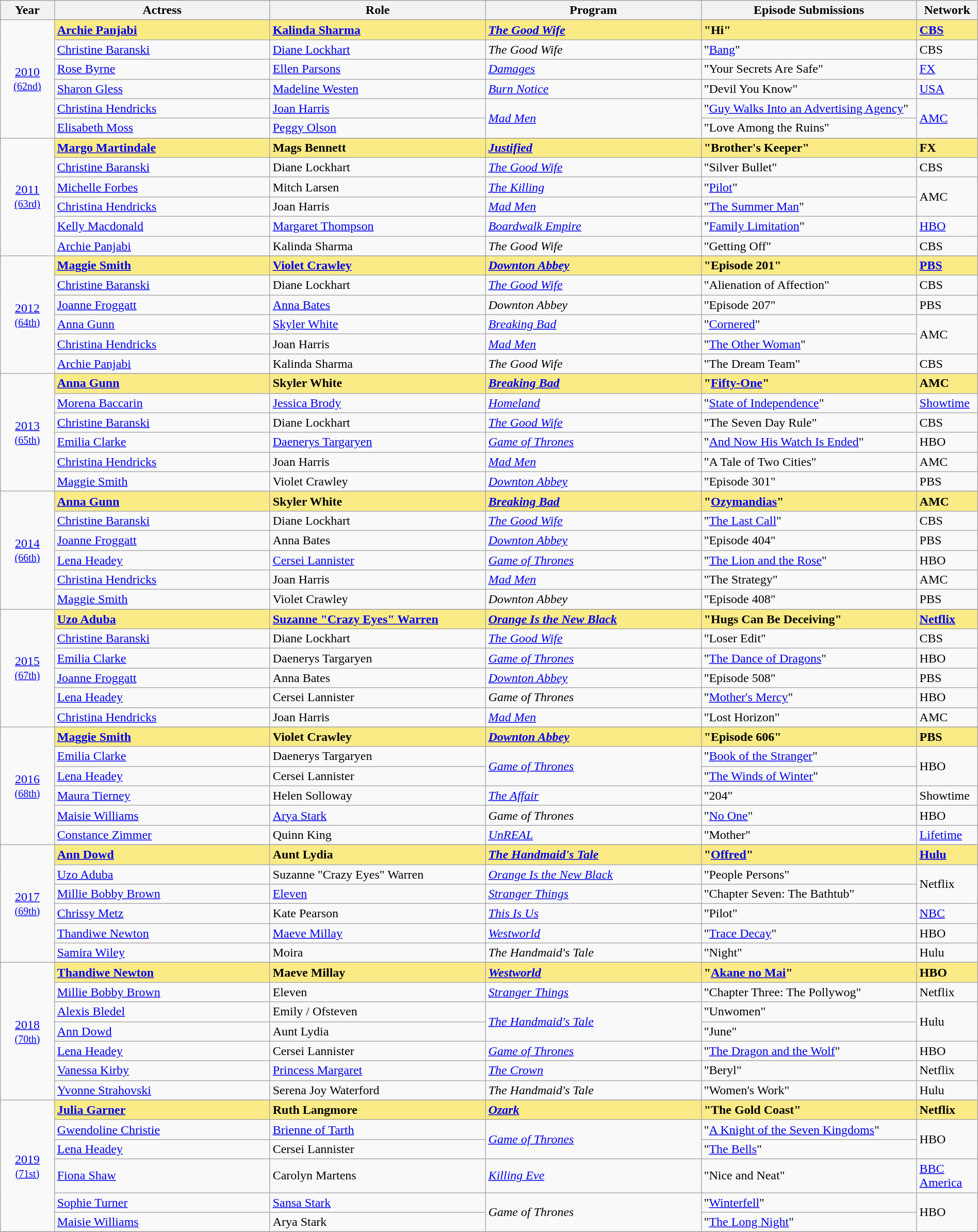<table class="wikitable" style="width:100%; text-align: left;">
<tr style="background:#bebebe;">
<th style="width:5%;">Year</th>
<th style="width:20%;">Actress</th>
<th style="width:20%;">Role</th>
<th style="width:20%;">Program</th>
<th style="width:20%;">Episode Submissions</th>
<th style="width:5%;">Network</th>
</tr>
<tr>
<td rowspan=7 style="text-align:center"><a href='#'>2010</a><br><small><a href='#'>(62nd)</a></small> <br></td>
</tr>
<tr style="background:#FAEB86">
<td><strong><a href='#'>Archie Panjabi</a></strong></td>
<td><strong><a href='#'>Kalinda Sharma</a></strong></td>
<td><strong><em><a href='#'>The Good Wife</a></em></strong></td>
<td><strong>"Hi"</strong></td>
<td><strong><a href='#'>CBS</a></strong></td>
</tr>
<tr>
<td><a href='#'>Christine Baranski</a></td>
<td><a href='#'>Diane Lockhart</a></td>
<td><em>The Good Wife</em></td>
<td>"<a href='#'>Bang</a>"</td>
<td>CBS</td>
</tr>
<tr>
<td><a href='#'>Rose Byrne</a></td>
<td><a href='#'>Ellen Parsons</a></td>
<td><em><a href='#'>Damages</a></em></td>
<td>"Your Secrets Are Safe"</td>
<td><a href='#'>FX</a></td>
</tr>
<tr>
<td><a href='#'>Sharon Gless</a></td>
<td><a href='#'>Madeline Westen</a></td>
<td><em><a href='#'>Burn Notice</a></em></td>
<td>"Devil You Know"</td>
<td><a href='#'>USA</a></td>
</tr>
<tr>
<td><a href='#'>Christina Hendricks</a></td>
<td><a href='#'>Joan Harris</a></td>
<td rowspan=2><em><a href='#'>Mad Men</a></em></td>
<td>"<a href='#'>Guy Walks Into an Advertising Agency</a>"</td>
<td rowspan=2><a href='#'>AMC</a></td>
</tr>
<tr>
<td><a href='#'>Elisabeth Moss</a></td>
<td><a href='#'>Peggy Olson</a></td>
<td>"Love Among the Ruins"</td>
</tr>
<tr>
<td rowspan=7 style="text-align:center"><a href='#'>2011</a><br><small><a href='#'>(63rd)</a></small> <br></td>
</tr>
<tr style="background:#FAEB86">
<td><strong><a href='#'>Margo Martindale</a></strong></td>
<td><strong>Mags Bennett</strong></td>
<td><strong><em><a href='#'>Justified</a></em></strong></td>
<td><strong>"Brother's Keeper"</strong></td>
<td><strong>FX</strong></td>
</tr>
<tr>
<td><a href='#'>Christine Baranski</a></td>
<td>Diane Lockhart</td>
<td><em><a href='#'>The Good Wife</a></em></td>
<td>"Silver Bullet"</td>
<td>CBS</td>
</tr>
<tr>
<td><a href='#'>Michelle Forbes</a></td>
<td>Mitch Larsen</td>
<td><em><a href='#'>The Killing</a></em></td>
<td>"<a href='#'>Pilot</a>"</td>
<td rowspan=2>AMC</td>
</tr>
<tr>
<td><a href='#'>Christina Hendricks</a></td>
<td>Joan Harris</td>
<td><em><a href='#'>Mad Men</a></em></td>
<td>"<a href='#'>The Summer Man</a>"</td>
</tr>
<tr>
<td><a href='#'>Kelly Macdonald</a></td>
<td><a href='#'>Margaret Thompson</a></td>
<td><em><a href='#'>Boardwalk Empire</a></em></td>
<td>"<a href='#'>Family Limitation</a>"</td>
<td><a href='#'>HBO</a></td>
</tr>
<tr>
<td><a href='#'>Archie Panjabi</a></td>
<td>Kalinda Sharma</td>
<td><em>The Good Wife</em></td>
<td>"Getting Off"</td>
<td>CBS</td>
</tr>
<tr>
<td rowspan=7 style="text-align:center"><a href='#'>2012</a><br><small><a href='#'>(64th)</a></small><br></td>
</tr>
<tr style="background:#FAEB86">
<td><strong><a href='#'>Maggie Smith</a></strong></td>
<td><strong><a href='#'>Violet Crawley</a></strong></td>
<td><strong><em><a href='#'>Downton Abbey</a></em></strong></td>
<td><strong>"Episode 201"</strong></td>
<td><strong><a href='#'>PBS</a></strong></td>
</tr>
<tr>
<td><a href='#'>Christine Baranski</a></td>
<td>Diane Lockhart</td>
<td><em><a href='#'>The Good Wife</a></em></td>
<td>"Alienation of Affection"</td>
<td>CBS</td>
</tr>
<tr>
<td><a href='#'>Joanne Froggatt</a></td>
<td><a href='#'>Anna Bates</a></td>
<td><em>Downton Abbey</em></td>
<td>"Episode 207"</td>
<td>PBS</td>
</tr>
<tr>
<td><a href='#'>Anna Gunn</a></td>
<td><a href='#'>Skyler White</a></td>
<td><em><a href='#'>Breaking Bad</a></em></td>
<td>"<a href='#'>Cornered</a>"</td>
<td rowspan="2">AMC</td>
</tr>
<tr>
<td><a href='#'>Christina Hendricks</a></td>
<td>Joan Harris</td>
<td><em><a href='#'>Mad Men</a></em></td>
<td>"<a href='#'>The Other Woman</a>"</td>
</tr>
<tr>
<td><a href='#'>Archie Panjabi</a></td>
<td>Kalinda Sharma</td>
<td><em>The Good Wife</em></td>
<td>"The Dream Team"</td>
<td>CBS</td>
</tr>
<tr>
<td rowspan=7 style="text-align:center"><a href='#'>2013</a><br><small><a href='#'>(65th)</a></small><br></td>
</tr>
<tr style="background:#FAEB86">
<td><strong><a href='#'>Anna Gunn</a></strong></td>
<td><strong>Skyler White</strong></td>
<td><strong><em><a href='#'>Breaking Bad</a></em></strong></td>
<td><strong>"<a href='#'>Fifty-One</a>"</strong></td>
<td><strong>AMC</strong></td>
</tr>
<tr>
<td><a href='#'>Morena Baccarin</a></td>
<td><a href='#'>Jessica Brody</a></td>
<td><em><a href='#'>Homeland</a></em></td>
<td>"<a href='#'>State of Independence</a>"</td>
<td><a href='#'>Showtime</a></td>
</tr>
<tr>
<td><a href='#'>Christine Baranski</a></td>
<td>Diane Lockhart</td>
<td><em><a href='#'>The Good Wife</a></em></td>
<td>"The Seven Day Rule"</td>
<td>CBS</td>
</tr>
<tr>
<td><a href='#'>Emilia Clarke</a></td>
<td><a href='#'>Daenerys Targaryen</a></td>
<td><em><a href='#'>Game of Thrones</a></em></td>
<td>"<a href='#'>And Now His Watch Is Ended</a>"</td>
<td>HBO</td>
</tr>
<tr>
<td><a href='#'>Christina Hendricks</a></td>
<td>Joan Harris</td>
<td><em><a href='#'>Mad Men</a></em></td>
<td>"A Tale of Two Cities"</td>
<td>AMC</td>
</tr>
<tr>
<td><a href='#'>Maggie Smith</a></td>
<td>Violet Crawley</td>
<td><em><a href='#'>Downton Abbey</a></em></td>
<td>"Episode 301"</td>
<td>PBS</td>
</tr>
<tr>
<td rowspan=7 style="text-align:center"><a href='#'>2014</a><br><small><a href='#'>(66th)</a></small><br></td>
</tr>
<tr style="background:#FAEB86">
<td><strong><a href='#'>Anna Gunn</a></strong></td>
<td><strong>Skyler White</strong></td>
<td><strong><em><a href='#'>Breaking Bad</a></em></strong></td>
<td><strong>"<a href='#'>Ozymandias</a>"</strong></td>
<td><strong>AMC</strong></td>
</tr>
<tr>
<td><a href='#'>Christine Baranski</a></td>
<td>Diane Lockhart</td>
<td><em><a href='#'>The Good Wife</a></em></td>
<td>"<a href='#'>The Last Call</a>"</td>
<td>CBS</td>
</tr>
<tr>
<td><a href='#'>Joanne Froggatt</a></td>
<td>Anna Bates</td>
<td><em><a href='#'>Downton Abbey</a></em></td>
<td>"Episode 404"</td>
<td>PBS</td>
</tr>
<tr>
<td><a href='#'>Lena Headey</a></td>
<td><a href='#'>Cersei Lannister</a></td>
<td><em><a href='#'>Game of Thrones</a></em></td>
<td>"<a href='#'>The Lion and the Rose</a>"</td>
<td>HBO</td>
</tr>
<tr>
<td><a href='#'>Christina Hendricks</a></td>
<td>Joan Harris</td>
<td><em><a href='#'>Mad Men</a></em></td>
<td>"The Strategy"</td>
<td>AMC</td>
</tr>
<tr>
<td><a href='#'>Maggie Smith</a></td>
<td>Violet Crawley</td>
<td><em>Downton Abbey</em></td>
<td>"Episode 408"</td>
<td>PBS</td>
</tr>
<tr>
<td rowspan=7 style="text-align:center"><a href='#'>2015</a><br><small><a href='#'>(67th)</a></small><br></td>
</tr>
<tr style="background:#FAEB86">
<td><strong><a href='#'>Uzo Aduba</a></strong></td>
<td><strong><a href='#'>Suzanne "Crazy Eyes" Warren</a></strong></td>
<td><strong><em><a href='#'>Orange Is the New Black</a></em></strong></td>
<td><strong>"Hugs Can Be Deceiving"</strong></td>
<td><strong><a href='#'>Netflix</a></strong></td>
</tr>
<tr>
<td><a href='#'>Christine Baranski</a></td>
<td>Diane Lockhart</td>
<td><em><a href='#'>The Good Wife</a></em></td>
<td>"Loser Edit"</td>
<td>CBS</td>
</tr>
<tr>
<td><a href='#'>Emilia Clarke</a></td>
<td>Daenerys Targaryen</td>
<td><em><a href='#'>Game of Thrones</a></em></td>
<td>"<a href='#'>The Dance of Dragons</a>"</td>
<td>HBO</td>
</tr>
<tr>
<td><a href='#'>Joanne Froggatt</a></td>
<td>Anna Bates</td>
<td><em><a href='#'>Downton Abbey</a></em></td>
<td>"Episode 508"</td>
<td>PBS</td>
</tr>
<tr>
<td><a href='#'>Lena Headey</a></td>
<td>Cersei Lannister</td>
<td><em>Game of Thrones</em></td>
<td>"<a href='#'>Mother's Mercy</a>"</td>
<td>HBO</td>
</tr>
<tr>
<td><a href='#'>Christina Hendricks</a></td>
<td>Joan Harris</td>
<td><em><a href='#'>Mad Men</a></em></td>
<td>"Lost Horizon"</td>
<td>AMC</td>
</tr>
<tr>
<td rowspan=7 style="text-align:center"><a href='#'>2016</a><br><small><a href='#'>(68th)</a></small><br></td>
</tr>
<tr style="background:#FAEB86">
<td><strong><a href='#'>Maggie Smith</a></strong></td>
<td><strong>Violet Crawley</strong></td>
<td><strong><em><a href='#'>Downton Abbey</a></em></strong></td>
<td><strong>"Episode 606"</strong></td>
<td><strong>PBS</strong></td>
</tr>
<tr>
<td><a href='#'>Emilia Clarke</a></td>
<td>Daenerys Targaryen</td>
<td rowspan="2"><em><a href='#'>Game of Thrones</a></em></td>
<td>"<a href='#'>Book of the Stranger</a>"</td>
<td rowspan="2">HBO</td>
</tr>
<tr>
<td><a href='#'>Lena Headey</a></td>
<td>Cersei Lannister</td>
<td>"<a href='#'>The Winds of Winter</a>"</td>
</tr>
<tr>
<td><a href='#'>Maura Tierney</a></td>
<td>Helen Solloway</td>
<td><em><a href='#'>The Affair</a></em></td>
<td>"204"</td>
<td>Showtime</td>
</tr>
<tr>
<td><a href='#'>Maisie Williams</a></td>
<td><a href='#'>Arya Stark</a></td>
<td><em>Game of Thrones</em></td>
<td>"<a href='#'>No One</a>"</td>
<td>HBO</td>
</tr>
<tr>
<td><a href='#'>Constance Zimmer</a></td>
<td>Quinn King</td>
<td><em><a href='#'>UnREAL</a></em></td>
<td>"Mother"</td>
<td><a href='#'>Lifetime</a></td>
</tr>
<tr>
<td rowspan=7 style="text-align:center"><a href='#'>2017</a><br><small><a href='#'>(69th)</a></small><br></td>
</tr>
<tr style="background:#FAEB86">
<td><strong><a href='#'>Ann Dowd</a></strong></td>
<td><strong>Aunt Lydia</strong></td>
<td><strong><em><a href='#'>The Handmaid's Tale</a></em></strong></td>
<td><strong>"<a href='#'>Offred</a>"</strong></td>
<td><strong><a href='#'>Hulu</a></strong></td>
</tr>
<tr>
<td><a href='#'>Uzo Aduba</a></td>
<td>Suzanne "Crazy Eyes" Warren</td>
<td><em><a href='#'>Orange Is the New Black</a></em></td>
<td>"People Persons"</td>
<td rowspan=2>Netflix</td>
</tr>
<tr>
<td><a href='#'>Millie Bobby Brown</a></td>
<td><a href='#'>Eleven</a></td>
<td><em><a href='#'>Stranger Things</a></em></td>
<td>"Chapter Seven: The Bathtub"</td>
</tr>
<tr>
<td><a href='#'>Chrissy Metz</a></td>
<td>Kate Pearson</td>
<td><em><a href='#'>This Is Us</a></em></td>
<td>"Pilot"</td>
<td><a href='#'>NBC</a></td>
</tr>
<tr>
<td><a href='#'>Thandiwe Newton</a></td>
<td><a href='#'>Maeve Millay</a></td>
<td><em><a href='#'>Westworld</a></em></td>
<td>"<a href='#'>Trace Decay</a>"</td>
<td>HBO</td>
</tr>
<tr>
<td><a href='#'>Samira Wiley</a></td>
<td>Moira</td>
<td><em>The Handmaid's Tale</em></td>
<td>"Night"</td>
<td>Hulu</td>
</tr>
<tr>
<td rowspan=8 style="text-align:center"><a href='#'>2018</a><br><small><a href='#'>(70th)</a></small><br></td>
</tr>
<tr style="background:#FAEB86">
<td><strong><a href='#'>Thandiwe Newton</a></strong></td>
<td><strong>Maeve Millay</strong></td>
<td><strong><em><a href='#'>Westworld</a></em></strong></td>
<td><strong>"<a href='#'>Akane no Mai</a>"</strong></td>
<td><strong>HBO</strong></td>
</tr>
<tr>
<td><a href='#'>Millie Bobby Brown</a></td>
<td>Eleven</td>
<td><em><a href='#'>Stranger Things</a></em></td>
<td>"Chapter Three: The Pollywog"</td>
<td>Netflix</td>
</tr>
<tr>
<td><a href='#'>Alexis Bledel</a></td>
<td>Emily / Ofsteven</td>
<td rowspan="2"><em><a href='#'>The Handmaid's Tale</a></em></td>
<td>"Unwomen"</td>
<td rowspan="2">Hulu</td>
</tr>
<tr>
<td><a href='#'>Ann Dowd</a></td>
<td>Aunt Lydia</td>
<td>"June"</td>
</tr>
<tr>
<td><a href='#'>Lena Headey</a></td>
<td>Cersei Lannister</td>
<td><em><a href='#'>Game of Thrones</a></em></td>
<td>"<a href='#'>The Dragon and the Wolf</a>"</td>
<td>HBO</td>
</tr>
<tr>
<td><a href='#'>Vanessa Kirby</a></td>
<td><a href='#'>Princess Margaret</a></td>
<td><em><a href='#'>The Crown</a></em></td>
<td>"Beryl"</td>
<td>Netflix</td>
</tr>
<tr>
<td><a href='#'>Yvonne Strahovski</a></td>
<td>Serena Joy Waterford</td>
<td><em>The Handmaid's Tale</em></td>
<td>"Women's Work"</td>
<td>Hulu</td>
</tr>
<tr>
<td rowspan=7 style="text-align:center"><a href='#'>2019</a><br><small><a href='#'>(71st)</a></small><br></td>
</tr>
<tr style="background:#FAEB86">
<td><strong><a href='#'>Julia Garner</a></strong></td>
<td><strong>Ruth Langmore</strong></td>
<td><strong><em><a href='#'>Ozark</a></em></strong></td>
<td><strong>"The Gold Coast"</strong></td>
<td><strong>Netflix</strong></td>
</tr>
<tr>
<td><a href='#'>Gwendoline Christie</a></td>
<td><a href='#'>Brienne of Tarth</a></td>
<td rowspan="2"><em><a href='#'>Game of Thrones</a></em></td>
<td>"<a href='#'>A Knight of the Seven Kingdoms</a>"</td>
<td rowspan="2">HBO</td>
</tr>
<tr>
<td><a href='#'>Lena Headey</a></td>
<td>Cersei Lannister</td>
<td>"<a href='#'>The Bells</a>"</td>
</tr>
<tr>
<td><a href='#'>Fiona Shaw</a></td>
<td>Carolyn Martens</td>
<td><em><a href='#'>Killing Eve</a></em></td>
<td>"Nice and Neat"</td>
<td><a href='#'>BBC America</a></td>
</tr>
<tr>
<td><a href='#'>Sophie Turner</a></td>
<td><a href='#'>Sansa Stark</a></td>
<td rowspan="2"><em>Game of Thrones</em></td>
<td>"<a href='#'>Winterfell</a>"</td>
<td rowspan="2">HBO</td>
</tr>
<tr>
<td><a href='#'>Maisie Williams</a></td>
<td>Arya Stark</td>
<td>"<a href='#'>The Long Night</a>"</td>
</tr>
<tr>
</tr>
</table>
